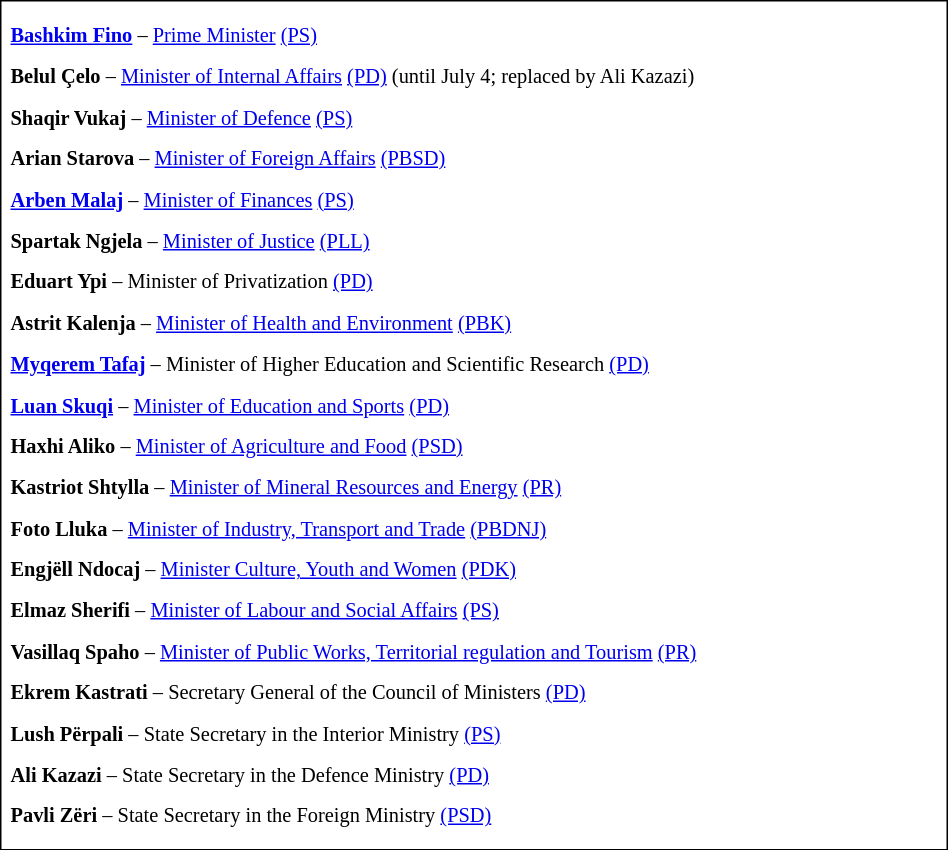<table cellpadding="1" cellspacing="5" style="border:1px solid #000000; font-size:85%; line-height: 1.5em;" width="50%">
<tr>
<td align="center"></td>
</tr>
<tr>
<td><strong><a href='#'>Bashkim Fino</a></strong> – <a href='#'>Prime Minister</a> <a href='#'>(PS)</a></td>
</tr>
<tr>
<td><strong>Belul Çelo</strong> – <a href='#'>Minister of Internal Affairs</a> <a href='#'>(PD)</a> (until July 4; replaced by Ali Kazazi)</td>
</tr>
<tr>
<td><strong>Shaqir Vukaj</strong> – <a href='#'>Minister of Defence</a> <a href='#'>(PS)</a></td>
</tr>
<tr>
<td><strong>Arian Starova</strong> – <a href='#'>Minister of Foreign Affairs</a> <a href='#'>(PBSD)</a></td>
</tr>
<tr>
<td><strong><a href='#'>Arben Malaj</a></strong> – <a href='#'>Minister of Finances</a> <a href='#'>(PS)</a></td>
</tr>
<tr>
<td><strong>Spartak Ngjela</strong> – <a href='#'>Minister of Justice</a> <a href='#'>(PLL)</a></td>
</tr>
<tr>
<td><strong>Eduart Ypi</strong> – Minister of Privatization <a href='#'>(PD)</a></td>
</tr>
<tr>
<td><strong>Astrit Kalenja</strong> – <a href='#'>Minister of Health and Environment</a> <a href='#'>(PBK)</a></td>
</tr>
<tr>
<td><strong><a href='#'>Myqerem Tafaj</a></strong> – Minister of Higher Education and Scientific Research <a href='#'>(PD)</a></td>
</tr>
<tr>
<td><strong><a href='#'>Luan Skuqi</a></strong> – <a href='#'>Minister of Education and Sports</a> <a href='#'>(PD)</a></td>
</tr>
<tr>
<td><strong>Haxhi Aliko</strong> – <a href='#'>Minister of Agriculture and Food</a> <a href='#'>(PSD)</a></td>
</tr>
<tr>
<td><strong>Kastriot Shtylla</strong> – <a href='#'>Minister of Mineral Resources and Energy</a> <a href='#'>(PR)</a></td>
</tr>
<tr>
<td><strong>Foto Lluka</strong> – <a href='#'>Minister of Industry, Transport and Trade</a> <a href='#'>(PBDNJ)</a></td>
</tr>
<tr>
<td><strong>Engjëll Ndocaj</strong> – <a href='#'>Minister Culture, Youth and Women</a> <a href='#'>(PDK)</a></td>
</tr>
<tr>
<td><strong>Elmaz Sherifi</strong> – <a href='#'>Minister of Labour and Social Affairs</a> <a href='#'>(PS)</a></td>
</tr>
<tr>
<td><strong>Vasillaq Spaho</strong> – <a href='#'>Minister of Public Works, Territorial regulation and Tourism</a> <a href='#'>(PR)</a></td>
</tr>
<tr>
<td><strong>Ekrem Kastrati</strong> – Secretary General of the Council of Ministers <a href='#'>(PD)</a></td>
</tr>
<tr>
<td><strong>Lush Përpali</strong> – State Secretary in the Interior Ministry <a href='#'>(PS)</a></td>
</tr>
<tr>
<td><strong>Ali Kazazi</strong> – State Secretary in the Defence Ministry <a href='#'>(PD)</a></td>
</tr>
<tr>
<td><strong>Pavli Zëri</strong> – State Secretary in the Foreign Ministry <a href='#'>(PSD)</a></td>
</tr>
<tr>
</tr>
</table>
